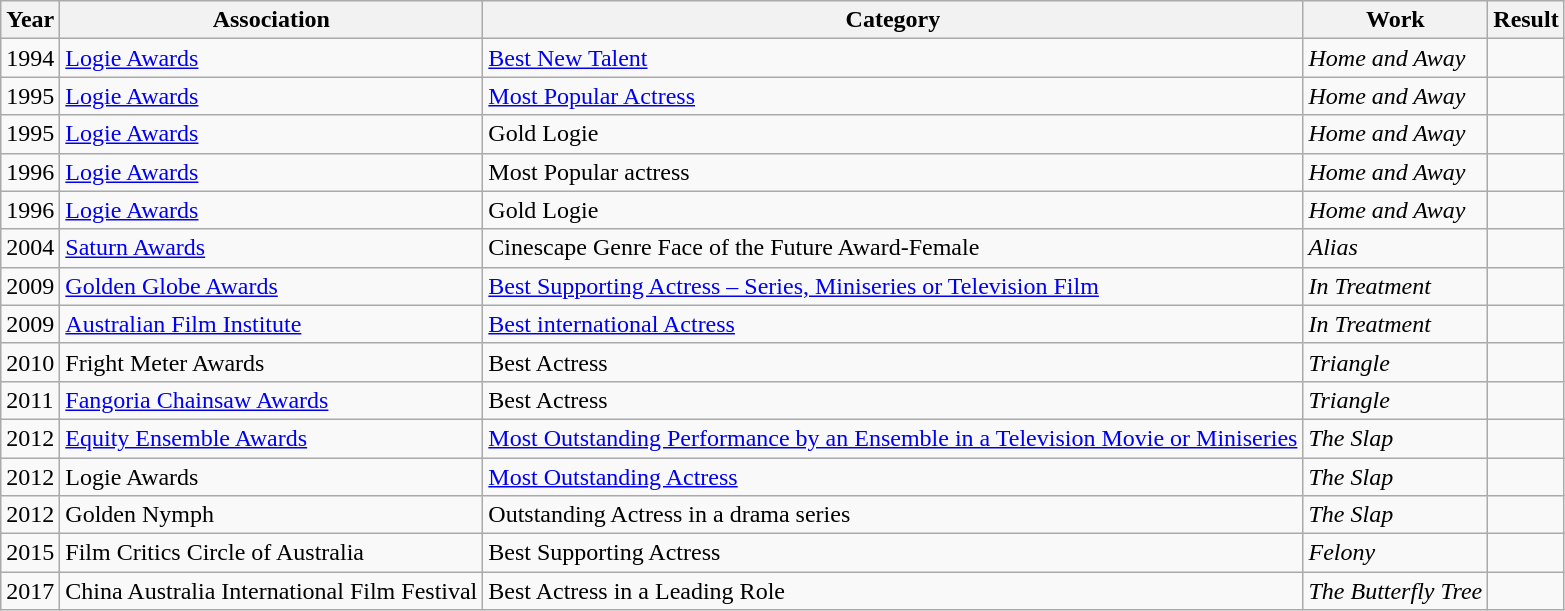<table class="wikitable sortable">
<tr>
<th>Year</th>
<th>Association</th>
<th>Category</th>
<th>Work</th>
<th>Result</th>
</tr>
<tr>
<td>1994</td>
<td><a href='#'>Logie Awards</a></td>
<td><a href='#'>Best New Talent</a></td>
<td><em>Home and Away</em></td>
<td></td>
</tr>
<tr>
<td>1995</td>
<td><a href='#'>Logie Awards</a></td>
<td><a href='#'>Most Popular Actress</a></td>
<td><em>Home and Away</em></td>
<td></td>
</tr>
<tr>
<td>1995</td>
<td><a href='#'>Logie Awards</a></td>
<td>Gold Logie</td>
<td><em>Home and Away</em></td>
<td></td>
</tr>
<tr>
<td>1996</td>
<td><a href='#'>Logie Awards</a></td>
<td>Most Popular actress</td>
<td><em>Home and Away</em></td>
<td></td>
</tr>
<tr>
<td>1996</td>
<td><a href='#'>Logie Awards</a></td>
<td>Gold Logie</td>
<td><em>Home and Away</em></td>
<td></td>
</tr>
<tr>
<td>2004</td>
<td><a href='#'>Saturn Awards</a></td>
<td>Cinescape Genre Face of the Future Award-Female</td>
<td><em>Alias</em></td>
<td></td>
</tr>
<tr>
<td>2009</td>
<td><a href='#'>Golden Globe Awards</a></td>
<td><a href='#'>Best Supporting Actress – Series, Miniseries or Television Film</a></td>
<td><em>In Treatment</em></td>
<td></td>
</tr>
<tr>
<td>2009</td>
<td><a href='#'>Australian Film Institute</a></td>
<td><a href='#'>Best international Actress</a></td>
<td><em>In Treatment</em></td>
<td></td>
</tr>
<tr>
<td>2010</td>
<td>Fright Meter Awards</td>
<td>Best Actress</td>
<td><em>Triangle </em></td>
<td></td>
</tr>
<tr>
<td>2011</td>
<td><a href='#'>Fangoria Chainsaw Awards</a></td>
<td>Best Actress</td>
<td><em>Triangle</em></td>
<td></td>
</tr>
<tr>
<td>2012</td>
<td><a href='#'>Equity Ensemble Awards</a></td>
<td><a href='#'>Most Outstanding Performance by an Ensemble in a Television Movie or Miniseries</a></td>
<td><em>The Slap</em></td>
<td></td>
</tr>
<tr>
<td>2012</td>
<td>Logie Awards</td>
<td><a href='#'>Most Outstanding Actress</a></td>
<td><em>The Slap</em></td>
<td></td>
</tr>
<tr>
<td>2012</td>
<td>Golden Nymph</td>
<td>Outstanding Actress in a drama series</td>
<td><em>The Slap</em></td>
<td></td>
</tr>
<tr>
<td>2015</td>
<td>Film Critics Circle of Australia</td>
<td>Best Supporting Actress</td>
<td><em>Felony </em></td>
<td></td>
</tr>
<tr>
<td>2017</td>
<td>China Australia International Film Festival</td>
<td>Best Actress in a Leading Role</td>
<td><em>The Butterfly Tree</em></td>
<td></td>
</tr>
</table>
